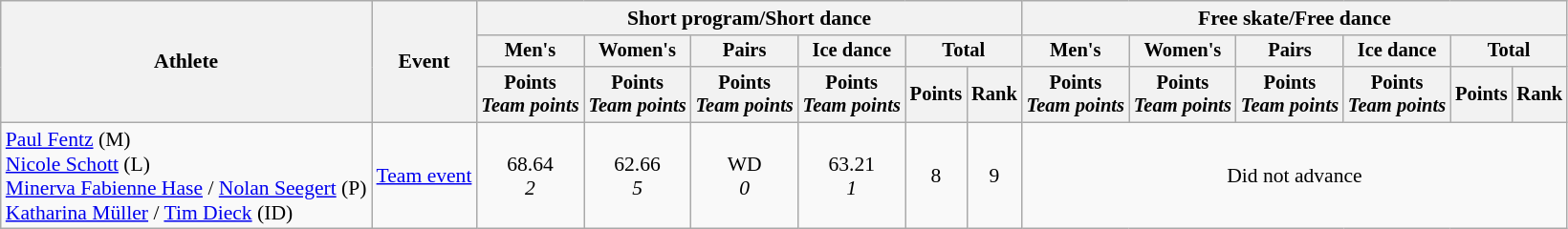<table class="wikitable" style="font-size:90%">
<tr>
<th rowspan=3>Athlete</th>
<th rowspan=3>Event</th>
<th colspan=6>Short program/Short dance</th>
<th colspan=6>Free skate/Free dance</th>
</tr>
<tr style="font-size:95%">
<th>Men's</th>
<th>Women's</th>
<th>Pairs</th>
<th>Ice dance</th>
<th colspan=2>Total</th>
<th>Men's</th>
<th>Women's</th>
<th>Pairs</th>
<th>Ice dance</th>
<th colspan=2>Total</th>
</tr>
<tr style="font-size:95%">
<th>Points<br><em>Team points</em></th>
<th>Points<br><em>Team points</em></th>
<th>Points<br><em>Team points</em></th>
<th>Points<br><em>Team points</em></th>
<th>Points</th>
<th>Rank</th>
<th>Points<br><em>Team points</em></th>
<th>Points<br><em>Team points</em></th>
<th>Points<br><em>Team points</em></th>
<th>Points<br><em>Team points</em></th>
<th>Points</th>
<th>Rank</th>
</tr>
<tr align=center>
<td align=left><a href='#'>Paul Fentz</a> (M)<br><a href='#'>Nicole Schott</a> (L)<br><a href='#'>Minerva Fabienne Hase</a> / <a href='#'>Nolan Seegert</a> (P)<br><a href='#'>Katharina Müller</a> / <a href='#'>Tim Dieck</a> (ID)</td>
<td align=left><a href='#'>Team event</a></td>
<td>68.64<br><em>2</em></td>
<td>62.66<br><em>5</em></td>
<td>WD<br><em>0</em></td>
<td>63.21<br><em>1</em></td>
<td>8</td>
<td>9</td>
<td colspan=6>Did not advance</td>
</tr>
</table>
